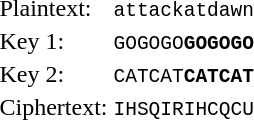<table>
<tr>
<td>Plaintext:</td>
<td><code>attackatdawn</code></td>
</tr>
<tr>
<td>Key 1:</td>
<td><code>GOGOGO<strong>GOGOGO</strong></code></td>
</tr>
<tr>
<td>Key 2:</td>
<td><code>CATCAT<strong>CATCAT</strong></code></td>
</tr>
<tr>
<td>Ciphertext:</td>
<td><code>IHSQIRIHCQCU</code></td>
</tr>
</table>
